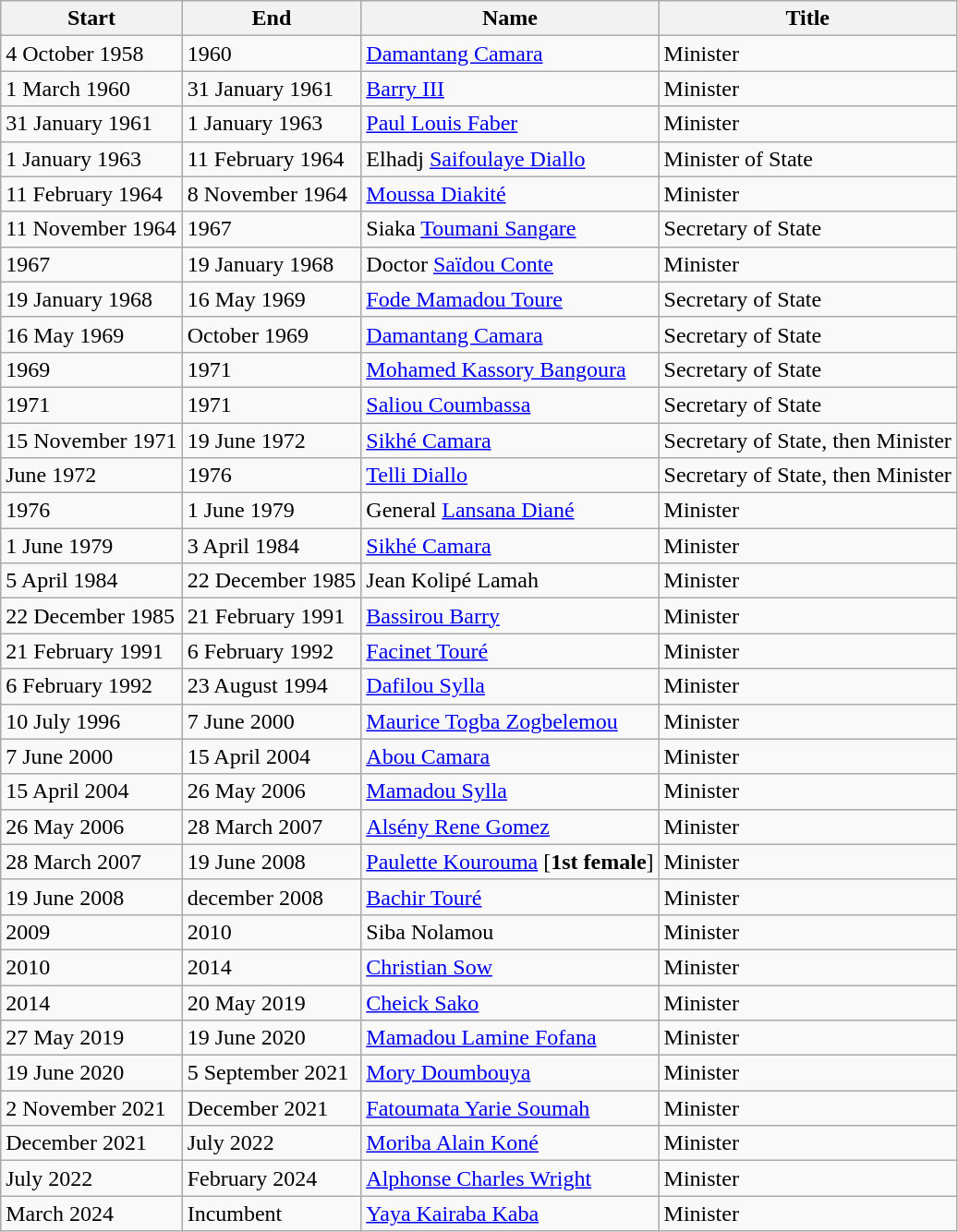<table class=wikitable>
<tr>
<th>Start</th>
<th>End</th>
<th>Name</th>
<th>Title</th>
</tr>
<tr>
<td>4 October 1958</td>
<td>1960</td>
<td><a href='#'>Damantang Camara</a></td>
<td>Minister</td>
</tr>
<tr>
<td>1 March 1960</td>
<td>31 January 1961</td>
<td><a href='#'>Barry III</a></td>
<td>Minister</td>
</tr>
<tr>
<td>31 January 1961</td>
<td>1 January 1963</td>
<td><a href='#'>Paul Louis Faber</a></td>
<td>Minister</td>
</tr>
<tr>
<td>1 January 1963</td>
<td>11 February 1964</td>
<td>Elhadj <a href='#'>Saifoulaye Diallo</a></td>
<td>Minister of State</td>
</tr>
<tr>
<td>11 February 1964</td>
<td>8 November 1964</td>
<td><a href='#'>Moussa Diakité</a></td>
<td>Minister</td>
</tr>
<tr>
<td>11 November 1964</td>
<td>1967</td>
<td>Siaka <a href='#'>Toumani Sangare</a></td>
<td>Secretary of State</td>
</tr>
<tr>
<td>1967</td>
<td>19 January 1968</td>
<td>Doctor <a href='#'>Saïdou Conte</a></td>
<td>Minister</td>
</tr>
<tr>
<td>19 January 1968</td>
<td>16 May 1969</td>
<td><a href='#'>Fode Mamadou Toure</a></td>
<td>Secretary of State</td>
</tr>
<tr>
<td>16 May 1969</td>
<td>October 1969</td>
<td><a href='#'>Damantang Camara</a></td>
<td>Secretary of State</td>
</tr>
<tr>
<td>1969</td>
<td>1971</td>
<td><a href='#'>Mohamed Kassory Bangoura</a></td>
<td>Secretary of State</td>
</tr>
<tr>
<td>1971</td>
<td>1971</td>
<td><a href='#'>Saliou Coumbassa</a></td>
<td>Secretary of State</td>
</tr>
<tr>
<td>15 November 1971</td>
<td>19 June 1972</td>
<td><a href='#'>Sikhé Camara</a></td>
<td>Secretary of State, then Minister</td>
</tr>
<tr>
<td>June 1972</td>
<td>1976</td>
<td><a href='#'>Telli Diallo</a></td>
<td>Secretary of State, then Minister</td>
</tr>
<tr>
<td>1976</td>
<td>1 June 1979</td>
<td>General <a href='#'>Lansana Diané</a></td>
<td>Minister</td>
</tr>
<tr>
<td>1 June 1979</td>
<td>3 April 1984</td>
<td><a href='#'>Sikhé Camara</a></td>
<td>Minister</td>
</tr>
<tr>
<td>5 April 1984</td>
<td>22 December 1985</td>
<td>Jean Kolipé Lamah</td>
<td>Minister</td>
</tr>
<tr>
<td>22 December 1985</td>
<td>21 February 1991</td>
<td><a href='#'>Bassirou Barry</a></td>
<td>Minister</td>
</tr>
<tr>
<td>21 February 1991</td>
<td>6 February 1992</td>
<td><a href='#'>Facinet Touré</a></td>
<td>Minister</td>
</tr>
<tr>
<td>6 February 1992</td>
<td>23 August 1994</td>
<td><a href='#'>Dafilou Sylla</a></td>
<td>Minister</td>
</tr>
<tr>
<td>10 July 1996</td>
<td>7 June 2000</td>
<td><a href='#'>Maurice Togba Zogbelemou</a></td>
<td>Minister</td>
</tr>
<tr>
<td>7 June 2000</td>
<td>15 April 2004</td>
<td><a href='#'>Abou Camara</a></td>
<td>Minister</td>
</tr>
<tr>
<td>15 April 2004</td>
<td>26 May 2006</td>
<td><a href='#'>Mamadou Sylla</a></td>
<td>Minister</td>
</tr>
<tr>
<td>26 May 2006</td>
<td>28 March 2007</td>
<td><a href='#'>Alsény Rene Gomez</a></td>
<td>Minister</td>
</tr>
<tr>
<td>28 March 2007</td>
<td>19 June 2008</td>
<td><a href='#'>Paulette Kourouma</a> [<strong>1st female</strong>]</td>
<td>Minister</td>
</tr>
<tr>
<td>19 June 2008</td>
<td>december 2008</td>
<td><a href='#'>Bachir Touré</a></td>
<td>Minister</td>
</tr>
<tr>
<td>2009</td>
<td>2010</td>
<td>Siba Nolamou</td>
<td>Minister</td>
</tr>
<tr>
<td>2010</td>
<td>2014</td>
<td><a href='#'>Christian Sow</a></td>
<td>Minister</td>
</tr>
<tr>
<td>2014</td>
<td>20 May 2019</td>
<td><a href='#'>Cheick Sako</a></td>
<td>Minister</td>
</tr>
<tr>
<td>27 May 2019</td>
<td>19 June 2020</td>
<td><a href='#'>Mamadou Lamine Fofana</a></td>
<td>Minister</td>
</tr>
<tr>
<td>19 June 2020</td>
<td>5 September 2021</td>
<td><a href='#'>Mory Doumbouya</a></td>
<td>Minister</td>
</tr>
<tr>
<td>2 November 2021</td>
<td>December 2021</td>
<td><a href='#'>Fatoumata Yarie Soumah</a></td>
<td>Minister</td>
</tr>
<tr>
<td>December 2021</td>
<td>July 2022</td>
<td><a href='#'>Moriba Alain Koné</a></td>
<td>Minister</td>
</tr>
<tr>
<td>July 2022</td>
<td>February 2024</td>
<td><a href='#'>Alphonse Charles Wright</a></td>
<td>Minister</td>
</tr>
<tr>
<td>March 2024</td>
<td>Incumbent</td>
<td><a href='#'>Yaya Kairaba Kaba</a></td>
<td>Minister</td>
</tr>
</table>
